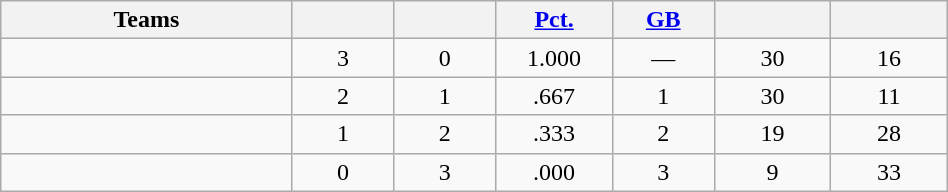<table class="wikitable" width="50%" style="text-align:center;">
<tr>
<th width="20%">Teams</th>
<th width="7%"></th>
<th width="7%"></th>
<th width="8%"><a href='#'>Pct.</a></th>
<th width="7%"><a href='#'>GB</a></th>
<th width="8%"></th>
<th width="8%"></th>
</tr>
<tr>
<td align=left></td>
<td>3</td>
<td>0</td>
<td>1.000</td>
<td>—</td>
<td>30</td>
<td>16</td>
</tr>
<tr>
<td align=left></td>
<td>2</td>
<td>1</td>
<td>.667</td>
<td>1</td>
<td>30</td>
<td>11</td>
</tr>
<tr>
<td align=left></td>
<td>1</td>
<td>2</td>
<td>.333</td>
<td>2</td>
<td>19</td>
<td>28</td>
</tr>
<tr>
<td align=left></td>
<td>0</td>
<td>3</td>
<td>.000</td>
<td>3</td>
<td>9</td>
<td>33</td>
</tr>
</table>
